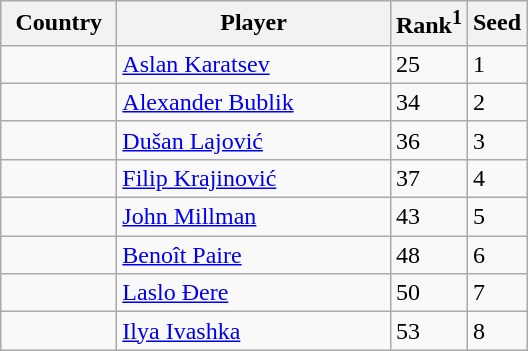<table class="sortable wikitable">
<tr>
<th width="70">Country</th>
<th width="175">Player</th>
<th>Rank<sup>1</sup></th>
<th>Seed</th>
</tr>
<tr>
<td></td>
<td><a href='#'>Aslan Karatsev</a></td>
<td>25</td>
<td>1</td>
</tr>
<tr>
<td></td>
<td><a href='#'>Alexander Bublik</a></td>
<td>34</td>
<td>2</td>
</tr>
<tr>
<td></td>
<td><a href='#'>Dušan Lajović</a></td>
<td>36</td>
<td>3</td>
</tr>
<tr>
<td></td>
<td><a href='#'>Filip Krajinović</a></td>
<td>37</td>
<td>4</td>
</tr>
<tr>
<td></td>
<td><a href='#'>John Millman</a></td>
<td>43</td>
<td>5</td>
</tr>
<tr>
<td></td>
<td><a href='#'>Benoît Paire</a></td>
<td>48</td>
<td>6</td>
</tr>
<tr>
<td></td>
<td><a href='#'>Laslo Đere</a></td>
<td>50</td>
<td>7</td>
</tr>
<tr>
<td></td>
<td><a href='#'>Ilya Ivashka</a></td>
<td>53</td>
<td>8</td>
</tr>
</table>
